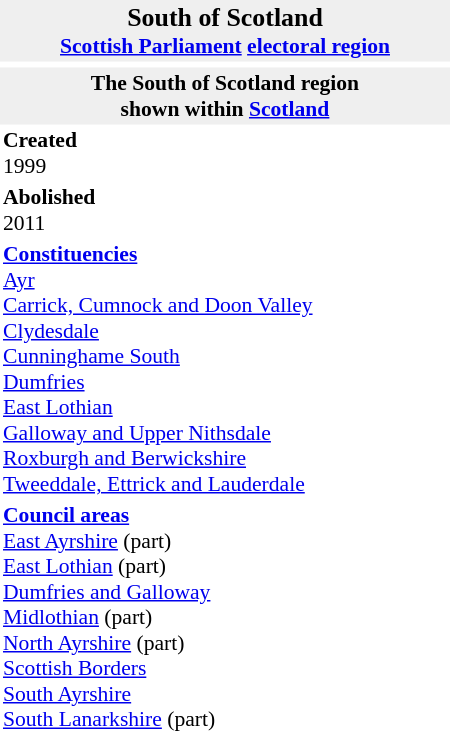<table class="toccolours" cellpadding="2" cellspacing="0" style="font-size: 90%; width: 300px; margin: 0 0 1em 1em; float: right;">
<tr>
<th colspan="2" bgcolor="#efefef"><big>South of Scotland</big><br><a href='#'>Scottish Parliament</a> <a href='#'>electoral region</a></th>
</tr>
<tr>
<td colspan="2" align="centre"></td>
</tr>
<tr>
<th colspan="2" bgcolor="#efefef">The South of Scotland region <br>shown within <a href='#'>Scotland</a></th>
</tr>
<tr>
<td colspan="2" align="centre"><strong>Created</strong> <br> 1999</td>
</tr>
<tr>
<td colspan="2" align="centre"><strong>Abolished</strong> <br> 2011</td>
</tr>
<tr>
<td colspan="2" align="centre"><strong><a href='#'>Constituencies</a></strong> <br> <a href='#'>Ayr</a> <br> <a href='#'>Carrick, Cumnock and Doon Valley</a> <br> <a href='#'>Clydesdale</a> <br> <a href='#'>Cunninghame South</a> <br> <a href='#'>Dumfries</a> <br> <a href='#'>East Lothian</a> <br> <a href='#'>Galloway and Upper Nithsdale</a> <br> <a href='#'>Roxburgh and Berwickshire</a> <br> <a href='#'>Tweeddale, Ettrick and Lauderdale</a></td>
</tr>
<tr>
<td colspan="2" align="centre"><strong><a href='#'>Council areas</a></strong> <br> <a href='#'>East Ayrshire</a> (part) <br> <a href='#'>East Lothian</a> (part) <br> <a href='#'>Dumfries and Galloway</a> <br> <a href='#'>Midlothian</a> (part) <br> <a href='#'>North Ayrshire</a> (part) <br> <a href='#'>Scottish Borders</a> <br> <a href='#'>South Ayrshire</a> <br> <a href='#'>South Lanarkshire</a> (part)</td>
</tr>
</table>
